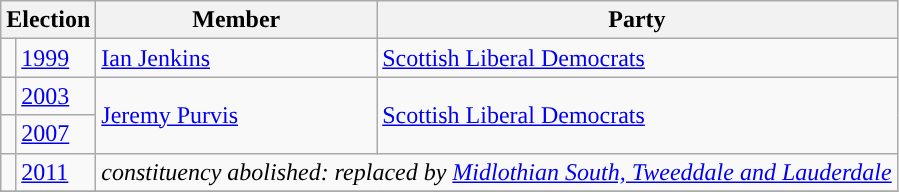<table class="wikitable">
<tr>
<th colspan="2">Election</th>
<th>Member</th>
<th>Party</th>
</tr>
<tr>
<td style="background-color: "></td>
<td><a href='#'>1999</a></td>
<td><a href='#'>Ian Jenkins</a></td>
<td><a href='#'>Scottish Liberal Democrats</a></td>
</tr>
<tr>
<td style="background-color: "></td>
<td><a href='#'>2003</a></td>
<td rowspan="2"><a href='#'>Jeremy Purvis</a></td>
<td rowspan="2"><a href='#'>Scottish Liberal Democrats</a></td>
</tr>
<tr>
<td style="background-color: "></td>
<td><a href='#'>2007</a></td>
</tr>
<tr>
<td style="background-color:"></td>
<td><a href='#'>2011</a></td>
<td colspan="3"><em>constituency abolished: replaced by <a href='#'>Midlothian South, Tweeddale and Lauderdale</a></em></td>
</tr>
<tr>
</tr>
</table>
